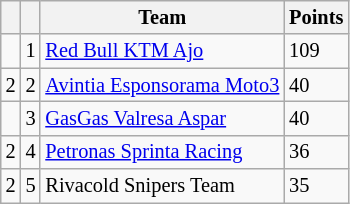<table class="wikitable" style="font-size: 85%;">
<tr>
<th></th>
<th></th>
<th>Team</th>
<th>Points</th>
</tr>
<tr>
<td></td>
<td align=center>1</td>
<td> <a href='#'>Red Bull KTM Ajo</a></td>
<td align=left>109</td>
</tr>
<tr>
<td> 2</td>
<td align=center>2</td>
<td> <a href='#'>Avintia Esponsorama Moto3</a></td>
<td align=left>40</td>
</tr>
<tr>
<td></td>
<td align=center>3</td>
<td> <a href='#'>GasGas Valresa Aspar</a></td>
<td align=left>40</td>
</tr>
<tr>
<td> 2</td>
<td align=center>4</td>
<td> <a href='#'>Petronas Sprinta Racing</a></td>
<td align=left>36</td>
</tr>
<tr>
<td> 2</td>
<td align=center>5</td>
<td> Rivacold Snipers Team</td>
<td align=left>35</td>
</tr>
</table>
